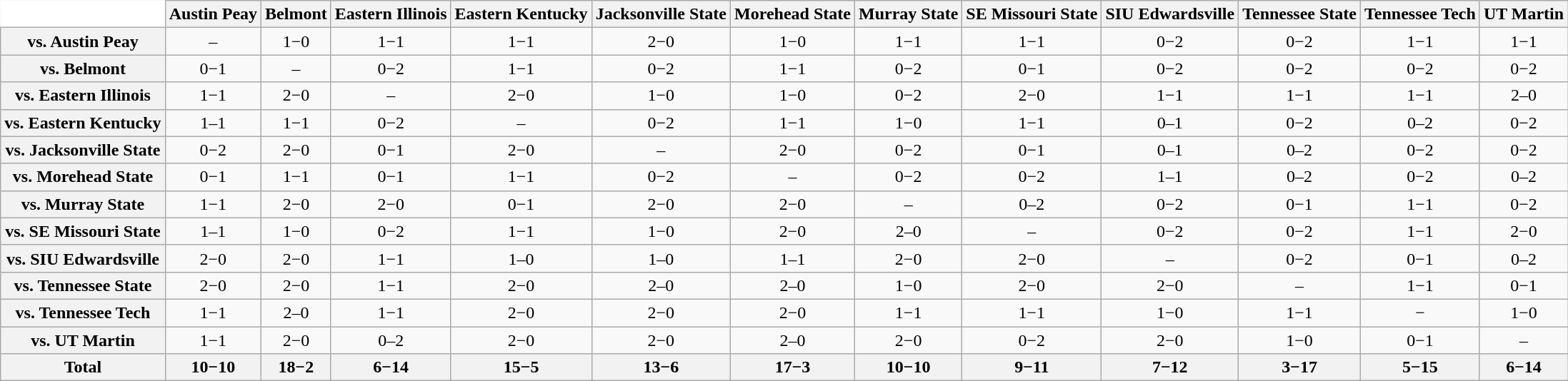<table class="wikitable" style="white-space:nowrap;font-size:100%;">
<tr>
<th colspan="1" style="background:white; border-top-style:hidden; border-left-style:hidden;" width="75"> </th>
<th style=>Austin Peay</th>
<th style=>Belmont</th>
<th style=>Eastern Illinois</th>
<th style=>Eastern Kentucky</th>
<th style=>Jacksonville State</th>
<th style=>Morehead State</th>
<th style=>Murray State</th>
<th style=>SE Missouri State</th>
<th style=>SIU Edwardsville</th>
<th style=>Tennessee State</th>
<th style=>Tennessee Tech</th>
<th style=>UT Martin</th>
</tr>
<tr style="text-align:center;">
<th>vs. Austin Peay</th>
<td>–</td>
<td>1−0</td>
<td>1−1</td>
<td>1−1</td>
<td>2−0</td>
<td>1−0</td>
<td>1−1</td>
<td>1−1</td>
<td>0−2</td>
<td>0−2</td>
<td>1−1</td>
<td>1−1</td>
</tr>
<tr style="text-align:center;">
<th>vs. Belmont</th>
<td>0−1</td>
<td>–</td>
<td>0−2</td>
<td>1−1</td>
<td>0−2</td>
<td>1−1</td>
<td>0−2</td>
<td>0−1</td>
<td>0−2</td>
<td>0−2</td>
<td>0−2</td>
<td>0−2</td>
</tr>
<tr style="text-align:center;">
<th>vs. Eastern Illinois</th>
<td>1−1</td>
<td>2−0</td>
<td>–</td>
<td>2−0</td>
<td>1−0</td>
<td>1−0</td>
<td>0−2</td>
<td>2−0</td>
<td>1−1</td>
<td>1−1</td>
<td>1−1</td>
<td>2–0</td>
</tr>
<tr style="text-align:center;">
<th>vs. Eastern Kentucky</th>
<td>1–1</td>
<td>1−1</td>
<td>0−2</td>
<td>–</td>
<td>0−2</td>
<td>1−1</td>
<td>1−0</td>
<td>1−1</td>
<td>0–1</td>
<td>0−2</td>
<td>0–2</td>
<td>0−2</td>
</tr>
<tr style="text-align:center;">
<th>vs. Jacksonville State</th>
<td>0−2</td>
<td>2−0</td>
<td>0−1</td>
<td>2−0</td>
<td>–</td>
<td>2−0</td>
<td>0−2</td>
<td>0−1</td>
<td>0–1</td>
<td>0–2</td>
<td>0−2</td>
<td>0−2</td>
</tr>
<tr style="text-align:center;">
<th>vs. Morehead State</th>
<td>0−1</td>
<td>1−1</td>
<td>0−1</td>
<td>1−1</td>
<td>0−2</td>
<td>–</td>
<td>0−2</td>
<td>0−2</td>
<td>1–1</td>
<td>0–2</td>
<td>0−2</td>
<td>0–2</td>
</tr>
<tr style="text-align:center;">
<th>vs. Murray State</th>
<td>1−1</td>
<td>2−0</td>
<td>2−0</td>
<td>0−1</td>
<td>2−0</td>
<td>2−0</td>
<td>–</td>
<td>0–2</td>
<td>0−2</td>
<td>0−1</td>
<td>1−1</td>
<td>0−2</td>
</tr>
<tr style="text-align:center;">
<th>vs. SE Missouri State</th>
<td>1–1</td>
<td>1−0</td>
<td>0−2</td>
<td>1−1</td>
<td>1−0</td>
<td>2−0</td>
<td>2–0</td>
<td>–</td>
<td>0−2</td>
<td>0−2</td>
<td>1−1</td>
<td>2−0</td>
</tr>
<tr style="text-align:center;">
<th>vs. SIU Edwardsville</th>
<td>2−0</td>
<td>2−0</td>
<td>1−1</td>
<td>1–0</td>
<td>1–0</td>
<td>1–1</td>
<td>2−0</td>
<td>2−0</td>
<td>–</td>
<td>0−2</td>
<td>0−1</td>
<td>0–2</td>
</tr>
<tr style="text-align:center;">
<th>vs. Tennessee State</th>
<td>2−0</td>
<td>2−0</td>
<td>1−1</td>
<td>2−0</td>
<td>2–0</td>
<td>2–0</td>
<td>1−0</td>
<td>2−0</td>
<td>2−0</td>
<td>–</td>
<td>1−1</td>
<td>0−1</td>
</tr>
<tr style="text-align:center;">
<th>vs. Tennessee Tech</th>
<td>1−1</td>
<td>2–0</td>
<td>1−1</td>
<td>2−0</td>
<td>2−0</td>
<td>2−0</td>
<td>1−1</td>
<td>1−1</td>
<td>1−0</td>
<td>1−1</td>
<td>−</td>
<td>1−0</td>
</tr>
<tr style="text-align:center;">
<th>vs. UT Martin</th>
<td>1−1</td>
<td>2−0</td>
<td>0–2</td>
<td>2−0</td>
<td>2−0</td>
<td>2–0</td>
<td>2−0</td>
<td>0−2</td>
<td>2−0</td>
<td>1−0</td>
<td>0−1</td>
<td>–</td>
</tr>
<tr style="text-align:center;">
<th>Total</th>
<th>10−10</th>
<th>18−2</th>
<th>6−14</th>
<th>15−5</th>
<th>13−6</th>
<th>17−3</th>
<th>10−10</th>
<th>9−11</th>
<th>7−12</th>
<th>3−17</th>
<th>5−15</th>
<th>6−14</th>
</tr>
</table>
